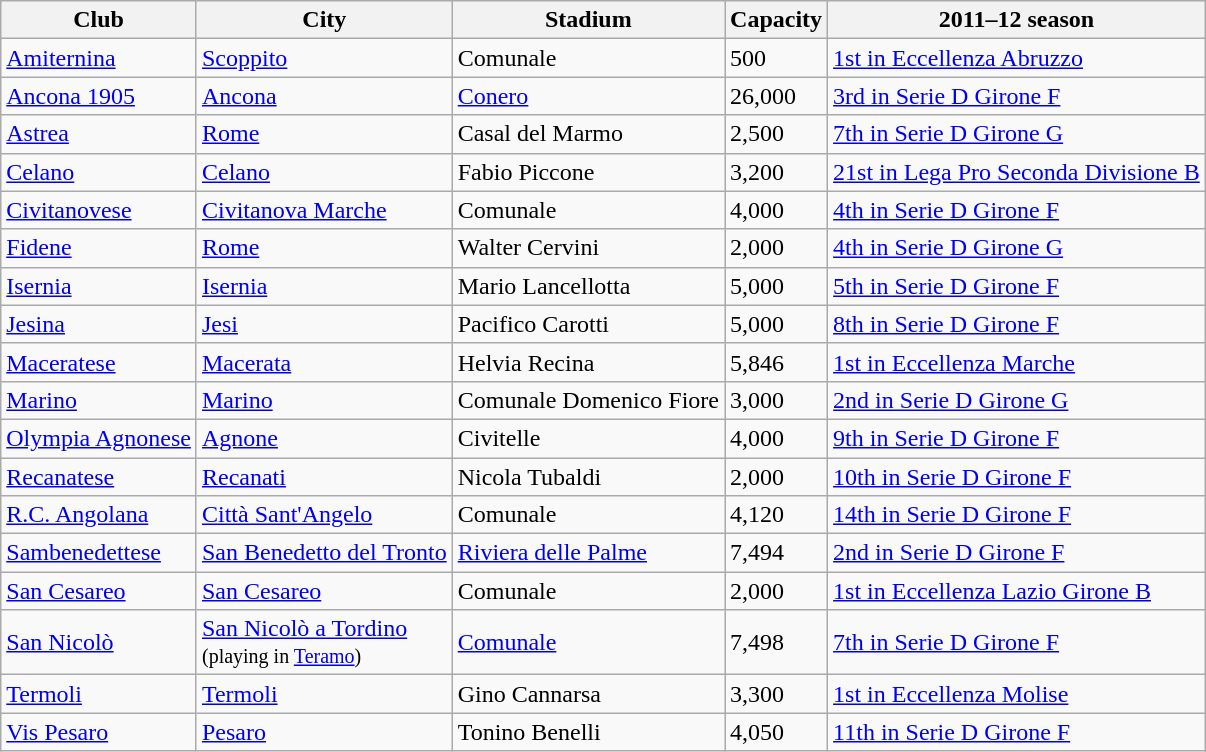<table class="wikitable sortable">
<tr>
<th>Club</th>
<th>City</th>
<th>Stadium</th>
<th>Capacity</th>
<th>2011–12 season</th>
</tr>
<tr>
<td><a href='#'>Amiternina</a></td>
<td><a href='#'>Scoppito</a></td>
<td>Comunale</td>
<td>500</td>
<td><a href='#'>1st in Eccellenza Abruzzo</a></td>
</tr>
<tr>
<td><a href='#'>Ancona 1905</a></td>
<td><a href='#'>Ancona</a></td>
<td><a href='#'>Conero</a></td>
<td>26,000</td>
<td><a href='#'>3rd in Serie D Girone F</a></td>
</tr>
<tr>
<td><a href='#'>Astrea</a></td>
<td><a href='#'>Rome</a></td>
<td>Casal del Marmo</td>
<td>2,500</td>
<td><a href='#'>7th in Serie D Girone G</a></td>
</tr>
<tr>
<td><a href='#'>Celano</a></td>
<td><a href='#'>Celano</a></td>
<td>Fabio Piccone</td>
<td>3,200</td>
<td><a href='#'>21st in Lega Pro Seconda Divisione B</a></td>
</tr>
<tr>
<td><a href='#'>Civitanovese</a></td>
<td><a href='#'>Civitanova Marche</a></td>
<td>Comunale</td>
<td>4,000</td>
<td><a href='#'>4th in Serie D Girone F</a></td>
</tr>
<tr>
<td><a href='#'>Fidene</a></td>
<td><a href='#'>Rome</a></td>
<td>Walter Cervini</td>
<td>2,000</td>
<td><a href='#'>4th in Serie D Girone G</a></td>
</tr>
<tr>
<td><a href='#'>Isernia</a></td>
<td><a href='#'>Isernia</a></td>
<td>Mario Lancellotta</td>
<td>5,000</td>
<td><a href='#'>5th in Serie D Girone F</a></td>
</tr>
<tr>
<td><a href='#'>Jesina</a></td>
<td><a href='#'>Jesi</a></td>
<td>Pacifico Carotti</td>
<td>5,000</td>
<td><a href='#'>8th in Serie D Girone F</a></td>
</tr>
<tr>
<td><a href='#'>Maceratese</a></td>
<td><a href='#'>Macerata</a></td>
<td>Helvia Recina</td>
<td>5,846</td>
<td><a href='#'>1st in Eccellenza Marche</a></td>
</tr>
<tr>
<td><a href='#'>Marino</a></td>
<td><a href='#'>Marino</a></td>
<td>Comunale Domenico Fiore</td>
<td>3,000</td>
<td><a href='#'>2nd in Serie D Girone G</a></td>
</tr>
<tr>
<td><a href='#'>Olympia Agnonese</a></td>
<td><a href='#'>Agnone</a></td>
<td>Civitelle</td>
<td>4,000</td>
<td><a href='#'>9th in Serie D Girone F</a></td>
</tr>
<tr>
<td><a href='#'>Recanatese</a></td>
<td><a href='#'>Recanati</a></td>
<td>Nicola Tubaldi</td>
<td>2,000</td>
<td><a href='#'>10th in Serie D Girone F</a></td>
</tr>
<tr>
<td><a href='#'>R.C. Angolana</a></td>
<td><a href='#'>Città Sant'Angelo</a></td>
<td>Comunale</td>
<td>4,120</td>
<td><a href='#'>14th in Serie D Girone F</a></td>
</tr>
<tr>
<td><a href='#'>Sambenedettese</a></td>
<td><a href='#'>San Benedetto del Tronto</a></td>
<td><a href='#'>Riviera delle Palme</a></td>
<td>7,494</td>
<td><a href='#'>2nd in Serie D Girone F</a></td>
</tr>
<tr>
<td><a href='#'>San Cesareo</a></td>
<td><a href='#'>San Cesareo</a></td>
<td>Comunale</td>
<td>2,000</td>
<td><a href='#'>1st in Eccellenza Lazio Girone B</a></td>
</tr>
<tr>
<td><a href='#'>San Nicolò</a></td>
<td><a href='#'>San Nicolò a Tordino</a><br><small>(playing in <a href='#'>Teramo</a>)</small></td>
<td><a href='#'>Comunale</a></td>
<td>7,498</td>
<td><a href='#'>7th in Serie D Girone F</a></td>
</tr>
<tr>
<td><a href='#'>Termoli</a></td>
<td><a href='#'>Termoli</a></td>
<td>Gino Cannarsa</td>
<td>3,300</td>
<td><a href='#'>1st in Eccellenza Molise</a></td>
</tr>
<tr>
<td><a href='#'>Vis Pesaro</a></td>
<td><a href='#'>Pesaro</a></td>
<td>Tonino Benelli</td>
<td>4,050</td>
<td><a href='#'>11th in Serie D Girone F</a></td>
</tr>
</table>
